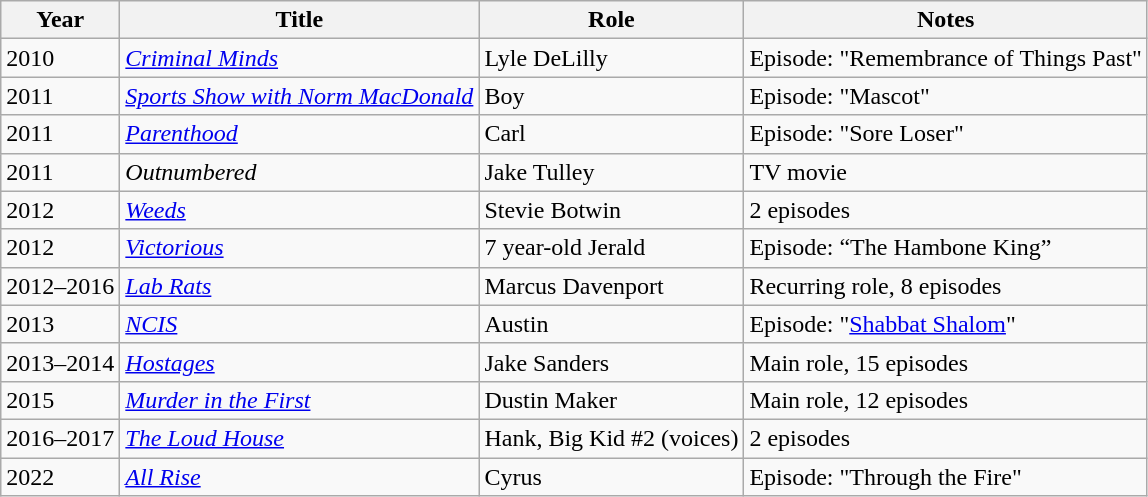<table class="wikitable sortable">
<tr>
<th>Year</th>
<th>Title</th>
<th>Role</th>
<th>Notes</th>
</tr>
<tr>
<td>2010</td>
<td><em><a href='#'>Criminal Minds</a></em></td>
<td>Lyle DeLilly</td>
<td>Episode: "Remembrance of Things Past"</td>
</tr>
<tr>
<td>2011</td>
<td><em><a href='#'>Sports Show with Norm MacDonald</a></em></td>
<td>Boy</td>
<td>Episode: "Mascot"</td>
</tr>
<tr>
<td>2011</td>
<td><em><a href='#'>Parenthood</a></em></td>
<td>Carl</td>
<td>Episode: "Sore Loser"</td>
</tr>
<tr>
<td>2011</td>
<td><em>Outnumbered</em></td>
<td>Jake Tulley</td>
<td>TV movie</td>
</tr>
<tr>
<td>2012</td>
<td><em><a href='#'>Weeds</a></em></td>
<td>Stevie Botwin</td>
<td>2 episodes</td>
</tr>
<tr>
<td>2012</td>
<td><em><a href='#'>Victorious</a></em></td>
<td>7 year-old Jerald</td>
<td>Episode: “The Hambone King”</td>
</tr>
<tr>
<td>2012–2016</td>
<td><em><a href='#'>Lab Rats</a></em></td>
<td>Marcus Davenport</td>
<td>Recurring role, 8 episodes</td>
</tr>
<tr>
<td>2013</td>
<td><em><a href='#'>NCIS</a></em></td>
<td>Austin</td>
<td>Episode: "<a href='#'>Shabbat Shalom</a>"</td>
</tr>
<tr>
<td>2013–2014</td>
<td><em><a href='#'>Hostages</a></em></td>
<td>Jake Sanders</td>
<td>Main role, 15 episodes</td>
</tr>
<tr>
<td>2015</td>
<td><em><a href='#'>Murder in the First</a></em></td>
<td>Dustin Maker</td>
<td>Main role, 12 episodes</td>
</tr>
<tr>
<td>2016–2017</td>
<td><em><a href='#'>The Loud House</a></em></td>
<td>Hank, Big Kid #2 (voices)</td>
<td>2 episodes</td>
</tr>
<tr>
<td>2022</td>
<td><em><a href='#'>All Rise</a></em></td>
<td>Cyrus</td>
<td>Episode: "Through the Fire"</td>
</tr>
</table>
